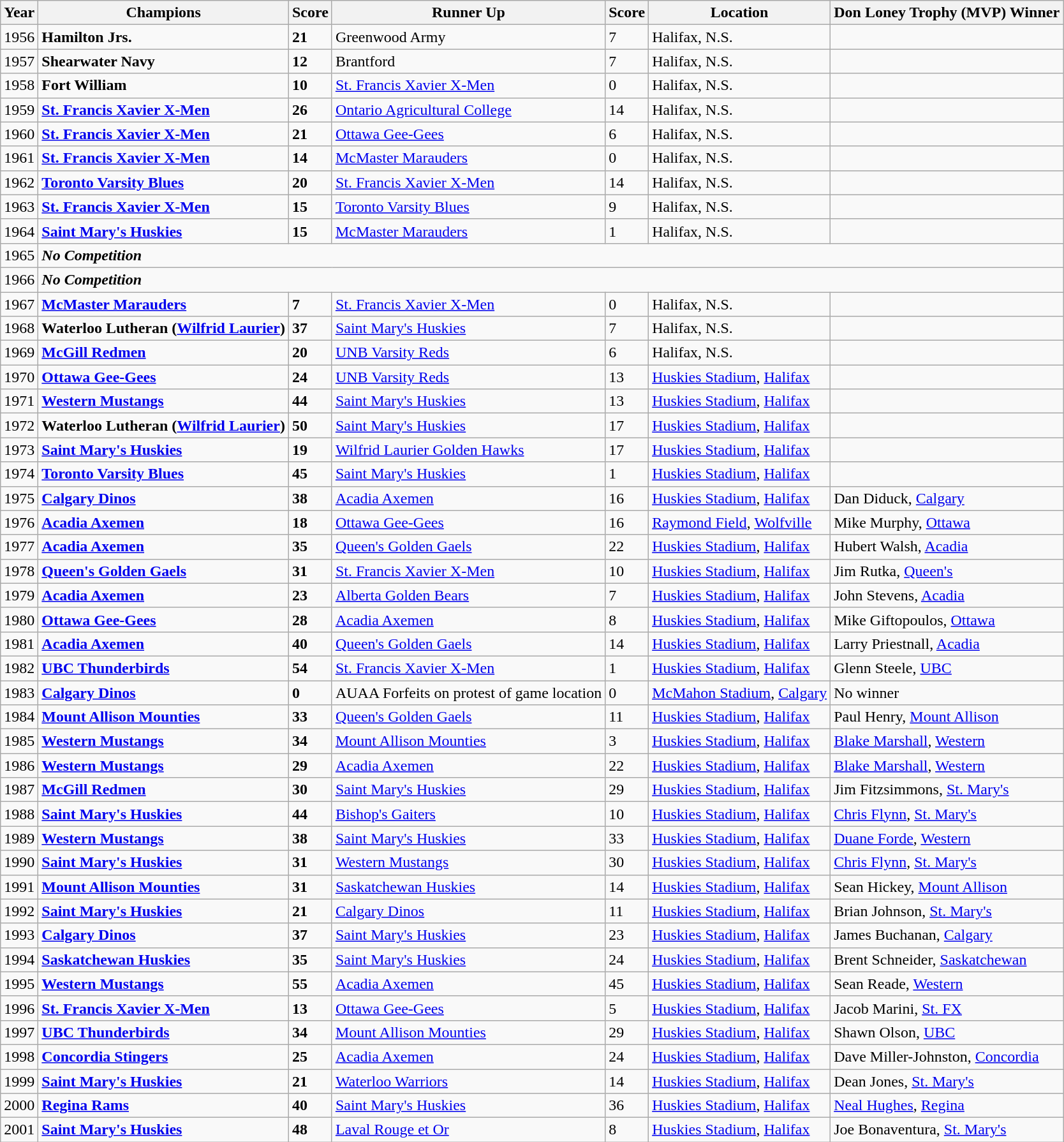<table class="wikitable">
<tr>
<th>Year</th>
<th>Champions</th>
<th>Score</th>
<th>Runner Up</th>
<th>Score</th>
<th>Location</th>
<th>Don Loney Trophy (MVP) Winner</th>
</tr>
<tr>
<td>1956</td>
<td><strong>Hamilton Jrs.</strong></td>
<td><strong>21</strong></td>
<td>Greenwood Army</td>
<td>7</td>
<td>Halifax, N.S.</td>
<td></td>
</tr>
<tr>
<td>1957</td>
<td><strong>Shearwater Navy</strong></td>
<td><strong>12</strong></td>
<td>Brantford</td>
<td>7</td>
<td>Halifax, N.S.</td>
<td></td>
</tr>
<tr>
<td>1958</td>
<td><strong>Fort William</strong></td>
<td><strong>10</strong></td>
<td><a href='#'>St. Francis Xavier X-Men</a></td>
<td>0</td>
<td>Halifax, N.S.</td>
<td></td>
</tr>
<tr>
<td>1959</td>
<td><strong><a href='#'>St. Francis Xavier X-Men</a></strong></td>
<td><strong>26</strong></td>
<td><a href='#'>Ontario Agricultural College</a></td>
<td>14</td>
<td>Halifax, N.S.</td>
<td></td>
</tr>
<tr>
<td>1960</td>
<td><strong><a href='#'>St. Francis Xavier X-Men</a></strong></td>
<td><strong>21</strong></td>
<td><a href='#'>Ottawa Gee-Gees</a></td>
<td>6</td>
<td>Halifax, N.S.</td>
<td></td>
</tr>
<tr>
<td>1961</td>
<td><strong><a href='#'>St. Francis Xavier X-Men</a></strong></td>
<td><strong>14</strong></td>
<td><a href='#'>McMaster Marauders</a></td>
<td>0</td>
<td>Halifax, N.S.</td>
<td></td>
</tr>
<tr>
<td>1962</td>
<td><strong><a href='#'>Toronto Varsity Blues</a></strong></td>
<td><strong>20</strong></td>
<td><a href='#'>St. Francis Xavier X-Men</a></td>
<td>14</td>
<td>Halifax, N.S.</td>
<td></td>
</tr>
<tr>
<td>1963</td>
<td><strong><a href='#'>St. Francis Xavier X-Men</a></strong></td>
<td><strong>15</strong></td>
<td><a href='#'>Toronto Varsity Blues</a></td>
<td>9</td>
<td>Halifax, N.S.</td>
<td></td>
</tr>
<tr>
<td>1964</td>
<td><strong><a href='#'>Saint Mary's Huskies</a></strong></td>
<td><strong>15</strong></td>
<td><a href='#'>McMaster Marauders</a></td>
<td>1</td>
<td>Halifax, N.S.</td>
<td></td>
</tr>
<tr>
<td>1965</td>
<td colspan="6"><strong><em>No Competition</em></strong></td>
</tr>
<tr>
<td>1966</td>
<td colspan="6"><strong><em>No Competition</em></strong></td>
</tr>
<tr>
<td>1967</td>
<td><strong><a href='#'>McMaster Marauders</a></strong></td>
<td><strong>7</strong></td>
<td><a href='#'>St. Francis Xavier X-Men</a></td>
<td>0</td>
<td>Halifax, N.S.</td>
<td></td>
</tr>
<tr>
<td>1968</td>
<td><strong>Waterloo Lutheran (<a href='#'>Wilfrid Laurier</a>)</strong></td>
<td><strong>37</strong></td>
<td><a href='#'>Saint Mary's Huskies</a></td>
<td>7</td>
<td>Halifax, N.S.</td>
<td></td>
</tr>
<tr>
<td>1969</td>
<td><strong><a href='#'>McGill Redmen</a></strong></td>
<td><strong>20</strong></td>
<td><a href='#'>UNB Varsity Reds</a></td>
<td>6</td>
<td>Halifax, N.S.</td>
<td></td>
</tr>
<tr>
<td>1970</td>
<td><strong><a href='#'>Ottawa Gee-Gees</a></strong></td>
<td><strong>24</strong></td>
<td><a href='#'>UNB Varsity Reds</a></td>
<td>13</td>
<td><a href='#'>Huskies Stadium</a>, <a href='#'>Halifax</a></td>
<td></td>
</tr>
<tr>
<td>1971</td>
<td><strong><a href='#'>Western Mustangs</a></strong></td>
<td><strong>44</strong></td>
<td><a href='#'>Saint Mary's Huskies</a></td>
<td>13</td>
<td><a href='#'>Huskies Stadium</a>, <a href='#'>Halifax</a></td>
<td></td>
</tr>
<tr>
<td>1972</td>
<td><strong>Waterloo Lutheran (<a href='#'>Wilfrid Laurier</a>)</strong></td>
<td><strong>50</strong></td>
<td><a href='#'>Saint Mary's Huskies</a></td>
<td>17</td>
<td><a href='#'>Huskies Stadium</a>, <a href='#'>Halifax</a></td>
<td></td>
</tr>
<tr>
<td>1973</td>
<td><strong><a href='#'>Saint Mary's Huskies</a></strong></td>
<td><strong>19</strong></td>
<td><a href='#'>Wilfrid Laurier Golden Hawks</a></td>
<td>17</td>
<td><a href='#'>Huskies Stadium</a>, <a href='#'>Halifax</a></td>
<td></td>
</tr>
<tr>
<td>1974</td>
<td><strong><a href='#'>Toronto Varsity Blues</a></strong></td>
<td><strong>45</strong></td>
<td><a href='#'>Saint Mary's Huskies</a></td>
<td>1</td>
<td><a href='#'>Huskies Stadium</a>, <a href='#'>Halifax</a></td>
<td></td>
</tr>
<tr>
<td>1975</td>
<td><strong><a href='#'>Calgary Dinos</a></strong></td>
<td><strong>38</strong></td>
<td><a href='#'>Acadia Axemen</a></td>
<td>16</td>
<td><a href='#'>Huskies Stadium</a>, <a href='#'>Halifax</a></td>
<td>Dan Diduck, <a href='#'>Calgary</a></td>
</tr>
<tr>
<td>1976</td>
<td><strong><a href='#'>Acadia Axemen</a></strong></td>
<td><strong>18</strong></td>
<td><a href='#'>Ottawa Gee-Gees</a></td>
<td>16</td>
<td><a href='#'>Raymond Field</a>, <a href='#'>Wolfville</a></td>
<td>Mike Murphy, <a href='#'>Ottawa</a></td>
</tr>
<tr>
<td>1977</td>
<td><strong><a href='#'>Acadia Axemen</a></strong></td>
<td><strong>35</strong></td>
<td><a href='#'>Queen's Golden Gaels</a></td>
<td>22</td>
<td><a href='#'>Huskies Stadium</a>, <a href='#'>Halifax</a></td>
<td>Hubert Walsh, <a href='#'>Acadia</a></td>
</tr>
<tr>
<td>1978</td>
<td><strong><a href='#'>Queen's Golden Gaels</a></strong></td>
<td><strong>31</strong></td>
<td><a href='#'>St. Francis Xavier X-Men</a></td>
<td>10</td>
<td><a href='#'>Huskies Stadium</a>, <a href='#'>Halifax</a></td>
<td>Jim Rutka, <a href='#'>Queen's</a></td>
</tr>
<tr>
<td>1979</td>
<td><strong><a href='#'>Acadia Axemen</a></strong></td>
<td><strong>23</strong></td>
<td><a href='#'>Alberta Golden Bears</a></td>
<td>7</td>
<td><a href='#'>Huskies Stadium</a>, <a href='#'>Halifax</a></td>
<td>John Stevens, <a href='#'>Acadia</a></td>
</tr>
<tr>
<td>1980</td>
<td><strong><a href='#'>Ottawa Gee-Gees</a></strong></td>
<td><strong>28</strong></td>
<td><a href='#'>Acadia Axemen</a></td>
<td>8</td>
<td><a href='#'>Huskies Stadium</a>, <a href='#'>Halifax</a></td>
<td>Mike Giftopoulos, <a href='#'>Ottawa</a></td>
</tr>
<tr>
<td>1981</td>
<td><strong><a href='#'>Acadia Axemen</a></strong></td>
<td><strong>40</strong></td>
<td><a href='#'>Queen's Golden Gaels</a></td>
<td>14</td>
<td><a href='#'>Huskies Stadium</a>, <a href='#'>Halifax</a></td>
<td>Larry Priestnall, <a href='#'>Acadia</a></td>
</tr>
<tr>
<td>1982</td>
<td><strong><a href='#'>UBC Thunderbirds</a></strong></td>
<td><strong>54</strong></td>
<td><a href='#'>St. Francis Xavier X-Men</a></td>
<td>1</td>
<td><a href='#'>Huskies Stadium</a>, <a href='#'>Halifax</a></td>
<td>Glenn Steele, <a href='#'>UBC</a></td>
</tr>
<tr>
<td>1983</td>
<td><strong><a href='#'>Calgary Dinos</a></strong></td>
<td><strong>0</strong></td>
<td>AUAA Forfeits on protest of game location</td>
<td>0</td>
<td><a href='#'>McMahon Stadium</a>, <a href='#'>Calgary</a></td>
<td>No winner</td>
</tr>
<tr>
<td>1984</td>
<td><strong><a href='#'>Mount Allison Mounties</a></strong></td>
<td><strong>33</strong></td>
<td><a href='#'>Queen's Golden Gaels</a></td>
<td>11</td>
<td><a href='#'>Huskies Stadium</a>, <a href='#'>Halifax</a></td>
<td>Paul Henry, <a href='#'>Mount Allison</a></td>
</tr>
<tr>
<td>1985</td>
<td><strong><a href='#'>Western Mustangs</a></strong></td>
<td><strong>34</strong></td>
<td><a href='#'>Mount Allison Mounties</a></td>
<td>3</td>
<td><a href='#'>Huskies Stadium</a>, <a href='#'>Halifax</a></td>
<td><a href='#'>Blake Marshall</a>, <a href='#'>Western</a></td>
</tr>
<tr>
<td>1986</td>
<td><strong><a href='#'>Western Mustangs</a></strong></td>
<td><strong>29</strong></td>
<td><a href='#'>Acadia Axemen</a></td>
<td>22</td>
<td><a href='#'>Huskies Stadium</a>, <a href='#'>Halifax</a></td>
<td><a href='#'>Blake Marshall</a>, <a href='#'>Western</a></td>
</tr>
<tr>
<td>1987</td>
<td><strong><a href='#'>McGill Redmen</a></strong></td>
<td><strong>30</strong></td>
<td><a href='#'>Saint Mary's Huskies</a></td>
<td>29</td>
<td><a href='#'>Huskies Stadium</a>, <a href='#'>Halifax</a></td>
<td>Jim Fitzsimmons, <a href='#'>St. Mary's</a></td>
</tr>
<tr>
<td>1988</td>
<td><strong><a href='#'>Saint Mary's Huskies</a></strong></td>
<td><strong>44</strong></td>
<td><a href='#'>Bishop's Gaiters</a></td>
<td>10</td>
<td><a href='#'>Huskies Stadium</a>, <a href='#'>Halifax</a></td>
<td><a href='#'>Chris Flynn</a>, <a href='#'>St. Mary's</a></td>
</tr>
<tr>
<td>1989</td>
<td><strong><a href='#'>Western Mustangs</a></strong></td>
<td><strong>38</strong></td>
<td><a href='#'>Saint Mary's Huskies</a></td>
<td>33</td>
<td><a href='#'>Huskies Stadium</a>, <a href='#'>Halifax</a></td>
<td><a href='#'>Duane Forde</a>, <a href='#'>Western</a></td>
</tr>
<tr>
<td>1990</td>
<td><strong><a href='#'>Saint Mary's Huskies</a></strong></td>
<td><strong>31</strong></td>
<td><a href='#'>Western Mustangs</a></td>
<td>30</td>
<td><a href='#'>Huskies Stadium</a>, <a href='#'>Halifax</a></td>
<td><a href='#'>Chris Flynn</a>, <a href='#'>St. Mary's</a></td>
</tr>
<tr>
<td>1991</td>
<td><strong><a href='#'>Mount Allison Mounties</a></strong></td>
<td><strong>31</strong></td>
<td><a href='#'>Saskatchewan Huskies</a></td>
<td>14</td>
<td><a href='#'>Huskies Stadium</a>, <a href='#'>Halifax</a></td>
<td>Sean Hickey, <a href='#'>Mount Allison</a></td>
</tr>
<tr>
<td>1992</td>
<td><strong><a href='#'>Saint Mary's Huskies</a></strong></td>
<td><strong>21</strong></td>
<td><a href='#'>Calgary Dinos</a></td>
<td>11</td>
<td><a href='#'>Huskies Stadium</a>, <a href='#'>Halifax</a></td>
<td>Brian Johnson, <a href='#'>St. Mary's</a></td>
</tr>
<tr>
<td>1993</td>
<td><strong><a href='#'>Calgary Dinos</a></strong></td>
<td><strong>37</strong></td>
<td><a href='#'>Saint Mary's Huskies</a></td>
<td>23</td>
<td><a href='#'>Huskies Stadium</a>, <a href='#'>Halifax</a></td>
<td>James Buchanan, <a href='#'>Calgary</a></td>
</tr>
<tr>
<td>1994</td>
<td><strong><a href='#'>Saskatchewan Huskies</a></strong></td>
<td><strong>35</strong></td>
<td><a href='#'>Saint Mary's Huskies</a></td>
<td>24</td>
<td><a href='#'>Huskies Stadium</a>, <a href='#'>Halifax</a></td>
<td>Brent Schneider, <a href='#'>Saskatchewan</a></td>
</tr>
<tr>
<td>1995</td>
<td><strong><a href='#'>Western Mustangs</a></strong></td>
<td><strong>55</strong></td>
<td><a href='#'>Acadia Axemen</a></td>
<td>45</td>
<td><a href='#'>Huskies Stadium</a>, <a href='#'>Halifax</a></td>
<td>Sean Reade, <a href='#'>Western</a></td>
</tr>
<tr>
<td>1996</td>
<td><strong><a href='#'>St. Francis Xavier X-Men</a></strong></td>
<td><strong>13</strong></td>
<td><a href='#'>Ottawa Gee-Gees</a></td>
<td>5</td>
<td><a href='#'>Huskies Stadium</a>, <a href='#'>Halifax</a></td>
<td>Jacob Marini, <a href='#'>St. FX</a></td>
</tr>
<tr>
<td>1997</td>
<td><strong><a href='#'>UBC Thunderbirds</a></strong></td>
<td><strong>34</strong></td>
<td><a href='#'>Mount Allison Mounties</a></td>
<td>29</td>
<td><a href='#'>Huskies Stadium</a>, <a href='#'>Halifax</a></td>
<td>Shawn Olson, <a href='#'>UBC</a></td>
</tr>
<tr>
<td>1998</td>
<td><strong><a href='#'>Concordia Stingers</a></strong></td>
<td><strong>25</strong></td>
<td><a href='#'>Acadia Axemen</a></td>
<td>24</td>
<td><a href='#'>Huskies Stadium</a>, <a href='#'>Halifax</a></td>
<td>Dave Miller-Johnston, <a href='#'>Concordia</a></td>
</tr>
<tr>
<td>1999</td>
<td><strong><a href='#'>Saint Mary's Huskies</a></strong></td>
<td><strong>21</strong></td>
<td><a href='#'>Waterloo Warriors</a></td>
<td>14</td>
<td><a href='#'>Huskies Stadium</a>, <a href='#'>Halifax</a></td>
<td>Dean Jones, <a href='#'>St. Mary's</a></td>
</tr>
<tr>
<td>2000</td>
<td><strong><a href='#'>Regina Rams</a></strong></td>
<td><strong>40</strong></td>
<td><a href='#'>Saint Mary's Huskies</a></td>
<td>36</td>
<td><a href='#'>Huskies Stadium</a>, <a href='#'>Halifax</a></td>
<td><a href='#'>Neal Hughes</a>, <a href='#'>Regina</a></td>
</tr>
<tr>
<td>2001</td>
<td><strong><a href='#'>Saint Mary's Huskies</a></strong></td>
<td><strong>48</strong></td>
<td><a href='#'>Laval Rouge et Or</a></td>
<td>8</td>
<td><a href='#'>Huskies Stadium</a>, <a href='#'>Halifax</a></td>
<td>Joe Bonaventura, <a href='#'>St. Mary's</a></td>
</tr>
</table>
